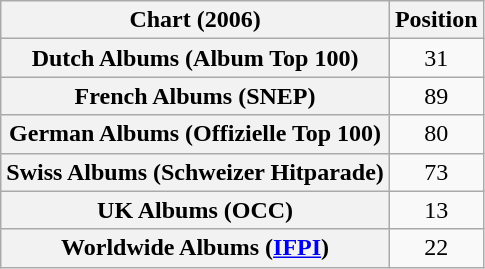<table class="wikitable sortable plainrowheaders" style="text-align:center">
<tr>
<th scope="col">Chart (2006)</th>
<th scope="col">Position</th>
</tr>
<tr>
<th scope="row">Dutch Albums (Album Top 100)</th>
<td>31</td>
</tr>
<tr>
<th scope="row">French Albums (SNEP)</th>
<td>89</td>
</tr>
<tr>
<th scope="row">German Albums (Offizielle Top 100)</th>
<td>80</td>
</tr>
<tr>
<th scope="row">Swiss Albums (Schweizer Hitparade)</th>
<td>73</td>
</tr>
<tr>
<th scope="row">UK Albums (OCC)</th>
<td>13</td>
</tr>
<tr>
<th scope="row">Worldwide Albums (<a href='#'>IFPI</a>)</th>
<td>22</td>
</tr>
</table>
